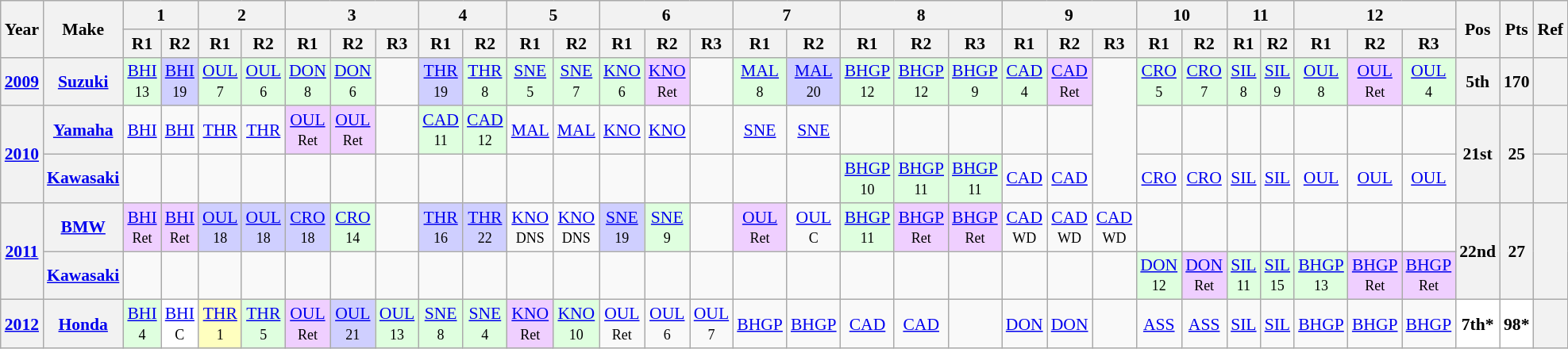<table class="wikitable" style="text-align:center; font-size:90%">
<tr>
<th valign="middle" rowspan=2>Year</th>
<th valign="middle" rowspan=2>Make</th>
<th colspan=2>1</th>
<th colspan=2>2</th>
<th colspan=3>3</th>
<th colspan=2>4</th>
<th colspan=2>5</th>
<th colspan=3>6</th>
<th colspan=2>7</th>
<th colspan=3>8</th>
<th colspan=3>9</th>
<th colspan=2>10</th>
<th colspan=2>11</th>
<th colspan=3>12</th>
<th rowspan=2>Pos</th>
<th rowspan=2>Pts</th>
<th rowspan=2>Ref</th>
</tr>
<tr>
<th>R1</th>
<th>R2</th>
<th>R1</th>
<th>R2</th>
<th>R1</th>
<th>R2</th>
<th>R3</th>
<th>R1</th>
<th>R2</th>
<th>R1</th>
<th>R2</th>
<th>R1</th>
<th>R2</th>
<th>R3</th>
<th>R1</th>
<th>R2</th>
<th>R1</th>
<th>R2</th>
<th>R3</th>
<th>R1</th>
<th>R2</th>
<th>R3</th>
<th>R1</th>
<th>R2</th>
<th>R1</th>
<th>R2</th>
<th>R1</th>
<th>R2</th>
<th>R3</th>
</tr>
<tr>
<th><a href='#'>2009</a></th>
<th><a href='#'>Suzuki</a></th>
<td style="background:#DFFFDF;"><a href='#'>BHI</a><br><small>13</small></td>
<td style="background:#CFCFFF;"><a href='#'>BHI</a><br><small>19</small></td>
<td style="background:#DFFFDF;"><a href='#'>OUL</a><br><small>7</small></td>
<td style="background:#DFFFDF;"><a href='#'>OUL</a><br><small>6</small></td>
<td style="background:#DFFFDF;"><a href='#'>DON</a><br><small>8</small></td>
<td style="background:#DFFFDF;"><a href='#'>DON</a><br><small>6</small></td>
<td></td>
<td style="background:#CFCFFF;"><a href='#'>THR</a><br><small>19</small></td>
<td style="background:#DFFFDF;"><a href='#'>THR</a><br><small>8</small></td>
<td style="background:#DFFFDF;"><a href='#'>SNE</a><br><small>5</small></td>
<td style="background:#DFFFDF;"><a href='#'>SNE</a><br><small>7</small></td>
<td style="background:#DFFFDF;"><a href='#'>KNO</a><br><small>6</small></td>
<td style="background:#EFCFFF;"><a href='#'>KNO</a><br><small>Ret</small></td>
<td></td>
<td style="background:#DFFFDF;"><a href='#'>MAL</a><br><small>8</small></td>
<td style="background:#CFCFFF;"><a href='#'>MAL</a><br><small>20</small></td>
<td style="background:#DFFFDF;"><a href='#'>BHGP</a><br><small>12</small></td>
<td style="background:#DFFFDF;"><a href='#'>BHGP</a><br><small>12</small></td>
<td style="background:#DFFFDF;"><a href='#'>BHGP</a><br><small>9</small></td>
<td style="background:#DFFFDF;"><a href='#'>CAD</a><br><small>4</small></td>
<td style="background:#EFCFFF;"><a href='#'>CAD</a><br><small>Ret</small></td>
<td rowspan=3></td>
<td style="background:#DFFFDF;"><a href='#'>CRO</a><br><small>5</small></td>
<td style="background:#DFFFDF;"><a href='#'>CRO</a><br><small>7</small></td>
<td style="background:#DFFFDF;"><a href='#'>SIL</a><br><small>8</small></td>
<td style="background:#DFFFDF;"><a href='#'>SIL</a><br><small>9</small></td>
<td style="background:#DFFFDF;"><a href='#'>OUL</a><br><small>8</small></td>
<td style="background:#EFCFFF;"><a href='#'>OUL</a><br><small>Ret</small></td>
<td style="background:#DFFFDF;"><a href='#'>OUL</a><br><small>4</small></td>
<th>5th</th>
<th>170</th>
<th></th>
</tr>
<tr>
<th rowspan=2><a href='#'>2010</a></th>
<th><a href='#'>Yamaha</a></th>
<td><a href='#'>BHI</a><br><small></small></td>
<td><a href='#'>BHI</a><br><small></small></td>
<td><a href='#'>THR</a><br><small></small></td>
<td><a href='#'>THR</a><br><small></small></td>
<td style="background:#EFCFFF;"><a href='#'>OUL</a><br><small>Ret</small></td>
<td style="background:#EFCFFF;"><a href='#'>OUL</a><br><small>Ret</small></td>
<td></td>
<td style="background:#dfffdf;"><a href='#'>CAD</a><br><small>11</small></td>
<td style="background:#dfffdf;"><a href='#'>CAD</a><br><small>12</small></td>
<td><a href='#'>MAL</a><br><small></small></td>
<td><a href='#'>MAL</a><br><small></small></td>
<td><a href='#'>KNO</a><br><small></small></td>
<td><a href='#'>KNO</a><br><small></small></td>
<td></td>
<td><a href='#'>SNE</a><br><small></small></td>
<td><a href='#'>SNE</a><br><small></small></td>
<td></td>
<td></td>
<td></td>
<td></td>
<td></td>
<td></td>
<td></td>
<td></td>
<td></td>
<td></td>
<td></td>
<td></td>
<th rowspan=2>21st</th>
<th rowspan=2>25</th>
<th></th>
</tr>
<tr>
<th><a href='#'>Kawasaki</a></th>
<td></td>
<td></td>
<td></td>
<td></td>
<td></td>
<td></td>
<td></td>
<td></td>
<td></td>
<td></td>
<td></td>
<td></td>
<td></td>
<td></td>
<td></td>
<td></td>
<td style="background:#dfffdf;"><a href='#'>BHGP</a><br><small>10</small></td>
<td style="background:#dfffdf;"><a href='#'>BHGP</a><br><small>11</small></td>
<td style="background:#dfffdf;"><a href='#'>BHGP</a><br><small>11</small></td>
<td><a href='#'>CAD</a><br><small></small></td>
<td><a href='#'>CAD</a><br><small></small></td>
<td><a href='#'>CRO</a><br><small></small></td>
<td><a href='#'>CRO</a><br><small></small></td>
<td><a href='#'>SIL</a><br><small></small></td>
<td><a href='#'>SIL</a><br><small></small></td>
<td><a href='#'>OUL</a><br><small></small></td>
<td><a href='#'>OUL</a><br><small></small></td>
<td><a href='#'>OUL</a><br><small></small></td>
<th></th>
</tr>
<tr>
<th rowspan=2><a href='#'>2011</a></th>
<th><a href='#'>BMW</a></th>
<td style="background:#EFCFFF;"><a href='#'>BHI</a><br><small>Ret</small></td>
<td style="background:#EFCFFF;"><a href='#'>BHI</a><br><small>Ret</small></td>
<td style="background:#CFCFFF;"><a href='#'>OUL</a><br><small>18</small></td>
<td style="background:#CFCFFF;"><a href='#'>OUL</a><br><small>18</small></td>
<td style="background:#CFCFFF;"><a href='#'>CRO</a><br><small>18</small></td>
<td style="background:#DFFFDF;"><a href='#'>CRO</a><br><small>14</small></td>
<td></td>
<td style="background:#CFCFFF;"><a href='#'>THR</a><br><small>16</small></td>
<td style="background:#CFCFFF;"><a href='#'>THR</a><br><small>22</small></td>
<td><a href='#'>KNO</a><br><small>DNS</small></td>
<td><a href='#'>KNO</a><br><small>DNS</small></td>
<td style="background:#CFCFFF;"><a href='#'>SNE</a><br><small>19</small></td>
<td style="background:#DFFFDF;"><a href='#'>SNE</a><br><small>9</small></td>
<td></td>
<td style="background:#EFCFFF;"><a href='#'>OUL</a><br><small>Ret</small></td>
<td><a href='#'>OUL</a><br><small>C</small></td>
<td style="background:#DFFFDF;"><a href='#'>BHGP</a><br><small>11</small></td>
<td style="background:#EFCFFF;"><a href='#'>BHGP</a><br><small>Ret</small></td>
<td style="background:#EFCFFF;"><a href='#'>BHGP</a><br><small>Ret</small></td>
<td><a href='#'>CAD</a><br><small>WD</small></td>
<td><a href='#'>CAD</a><br><small>WD</small></td>
<td><a href='#'>CAD</a><br><small>WD</small></td>
<td></td>
<td></td>
<td></td>
<td></td>
<td></td>
<td></td>
<td></td>
<th rowspan=2>22nd</th>
<th rowspan=2>27</th>
<th rowspan=2></th>
</tr>
<tr>
<th><a href='#'>Kawasaki</a></th>
<td></td>
<td></td>
<td></td>
<td></td>
<td></td>
<td></td>
<td></td>
<td></td>
<td></td>
<td></td>
<td></td>
<td></td>
<td></td>
<td></td>
<td></td>
<td></td>
<td></td>
<td></td>
<td></td>
<td></td>
<td></td>
<td></td>
<td style="background:#DFFFDF;"><a href='#'>DON</a><br><small>12</small></td>
<td style="background:#EFCFFF;"><a href='#'>DON</a><br><small>Ret</small></td>
<td style="background:#DFFFDF;"><a href='#'>SIL</a><br><small>11</small></td>
<td style="background:#DFFFDF;"><a href='#'>SIL</a><br><small>15</small></td>
<td style="background:#DFFFDF;"><a href='#'>BHGP</a><br><small>13</small></td>
<td style="background:#EFCFFF;"><a href='#'>BHGP</a><br><small>Ret</small></td>
<td style="background:#EFCFFF;"><a href='#'>BHGP</a><br><small>Ret</small></td>
</tr>
<tr>
<th><a href='#'>2012</a></th>
<th><a href='#'>Honda</a></th>
<td style="background:#DFFFDF;"><a href='#'>BHI</a><br><small>4</small></td>
<td style="background:#ffffff;"><a href='#'>BHI</a><br><small>C</small></td>
<td style="background:#FFFFBF;"><a href='#'>THR</a><br><small>1</small></td>
<td style="background:#DFFFDF;"><a href='#'>THR</a><br><small>5</small></td>
<td style="background:#EFCFFF;"><a href='#'>OUL</a><br><small>Ret</small></td>
<td style="background:#CFCFFF;"><a href='#'>OUL</a><br><small>21</small></td>
<td style="background:#DFFFDF;"><a href='#'>OUL</a><br><small>13</small></td>
<td style="background:#DFFFDF;"><a href='#'>SNE</a><br><small>8</small></td>
<td style="background:#DFFFDF;"><a href='#'>SNE</a><br><small>4</small></td>
<td style="background:#EFCFFF;"><a href='#'>KNO</a><br><small>Ret</small></td>
<td style="background:#DFFFDF;"><a href='#'>KNO</a><br><small>10</small></td>
<td><a href='#'>OUL</a><br><small>Ret</small></td>
<td><a href='#'>OUL</a><br><small>6</small></td>
<td><a href='#'>OUL</a><br><small>7</small></td>
<td><a href='#'>BHGP</a></td>
<td><a href='#'>BHGP</a></td>
<td><a href='#'>CAD</a></td>
<td><a href='#'>CAD</a></td>
<td></td>
<td><a href='#'>DON</a></td>
<td><a href='#'>DON</a></td>
<td></td>
<td><a href='#'>ASS</a></td>
<td><a href='#'>ASS</a></td>
<td><a href='#'>SIL</a></td>
<td><a href='#'>SIL</a></td>
<td><a href='#'>BHGP</a></td>
<td><a href='#'>BHGP</a></td>
<td><a href='#'>BHGP</a></td>
<td style="background:#FFFFFF;"><strong>7th*</strong></td>
<td style="background:#FFFFFF;"><strong>98*</strong></td>
<th></th>
</tr>
</table>
